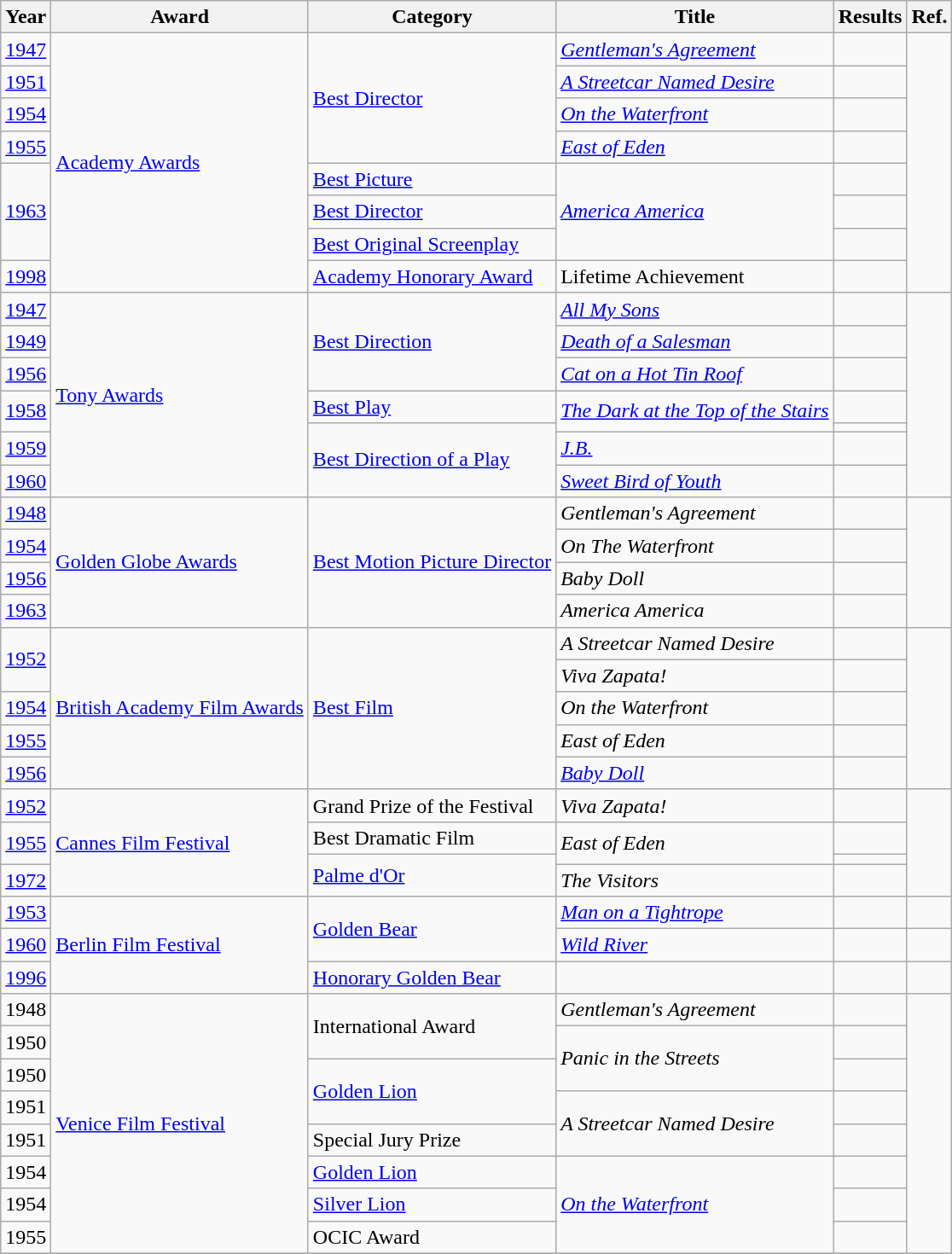<table class="wikitable">
<tr>
<th>Year</th>
<th>Award</th>
<th>Category</th>
<th>Title</th>
<th>Results</th>
<th>Ref.</th>
</tr>
<tr>
<td><a href='#'>1947</a></td>
<td rowspan=8><a href='#'>Academy Awards</a></td>
<td rowspan=4><a href='#'>Best Director</a></td>
<td><em><a href='#'>Gentleman's Agreement</a></em></td>
<td></td>
<td rowspan=8></td>
</tr>
<tr>
<td><a href='#'>1951</a></td>
<td><em><a href='#'>A Streetcar Named Desire</a></em></td>
<td></td>
</tr>
<tr>
<td><a href='#'>1954</a></td>
<td><em><a href='#'>On the Waterfront</a></em></td>
<td></td>
</tr>
<tr>
<td><a href='#'>1955</a></td>
<td><em><a href='#'>East of Eden</a></em></td>
<td></td>
</tr>
<tr>
<td rowspan=3><a href='#'>1963</a></td>
<td><a href='#'>Best Picture</a></td>
<td rowspan=3><em><a href='#'>America America</a></em></td>
<td></td>
</tr>
<tr>
<td><a href='#'>Best Director</a></td>
<td></td>
</tr>
<tr>
<td><a href='#'>Best Original Screenplay</a></td>
<td></td>
</tr>
<tr>
<td><a href='#'>1998</a></td>
<td><a href='#'>Academy Honorary Award</a></td>
<td>Lifetime Achievement</td>
<td></td>
</tr>
<tr>
<td><a href='#'>1947</a></td>
<td rowspan=7><a href='#'>Tony Awards</a></td>
<td rowspan=3><a href='#'>Best Direction</a></td>
<td><em><a href='#'>All My Sons</a></em></td>
<td></td>
<td rowspan=7></td>
</tr>
<tr>
<td><a href='#'>1949</a></td>
<td><em><a href='#'>Death of a Salesman</a></em></td>
<td></td>
</tr>
<tr>
<td><a href='#'>1956</a></td>
<td><em><a href='#'>Cat on a Hot Tin Roof</a></em></td>
<td></td>
</tr>
<tr>
<td rowspan=2><a href='#'>1958</a></td>
<td><a href='#'>Best Play</a></td>
<td rowspan=2><em><a href='#'>The Dark at the Top of the Stairs</a></em></td>
<td></td>
</tr>
<tr>
<td rowspan=3><a href='#'>Best Direction of a Play</a></td>
<td></td>
</tr>
<tr>
<td><a href='#'>1959</a></td>
<td><em><a href='#'>J.B.</a></em></td>
<td></td>
</tr>
<tr>
<td><a href='#'>1960</a></td>
<td><em><a href='#'>Sweet Bird of Youth</a></em></td>
<td></td>
</tr>
<tr>
<td><a href='#'>1948</a></td>
<td rowspan=4><a href='#'>Golden Globe Awards</a></td>
<td rowspan=4><a href='#'>Best Motion Picture Director</a></td>
<td><em>Gentleman's Agreement</em></td>
<td></td>
<td rowspan=4></td>
</tr>
<tr>
<td><a href='#'>1954</a></td>
<td><em>On The Waterfront</em></td>
<td></td>
</tr>
<tr>
<td><a href='#'>1956</a></td>
<td><em>Baby Doll</em></td>
<td></td>
</tr>
<tr>
<td><a href='#'>1963</a></td>
<td><em>America America</em></td>
<td></td>
</tr>
<tr>
<td rowspan=2><a href='#'>1952</a></td>
<td rowspan=5><a href='#'>British Academy Film Awards</a></td>
<td rowspan=5><a href='#'>Best Film</a></td>
<td><em>A Streetcar Named Desire</em></td>
<td></td>
<td rowspan=5></td>
</tr>
<tr>
<td><em>Viva Zapata!</em></td>
<td></td>
</tr>
<tr>
<td><a href='#'>1954</a></td>
<td><em>On the Waterfront</em></td>
<td></td>
</tr>
<tr>
<td><a href='#'>1955</a></td>
<td><em>East of Eden</em></td>
<td></td>
</tr>
<tr>
<td><a href='#'>1956</a></td>
<td><em><a href='#'>Baby Doll</a></em></td>
<td></td>
</tr>
<tr>
<td><a href='#'>1952</a></td>
<td rowspan=4><a href='#'>Cannes Film Festival</a></td>
<td>Grand Prize of the Festival</td>
<td><em>Viva Zapata!</em></td>
<td></td>
<td rowspan=4></td>
</tr>
<tr>
<td rowspan=2><a href='#'>1955</a></td>
<td>Best Dramatic Film</td>
<td rowspan=2><em>East of Eden</em></td>
<td></td>
</tr>
<tr>
<td rowspan=2><a href='#'>Palme d'Or</a></td>
<td></td>
</tr>
<tr>
<td><a href='#'>1972</a></td>
<td><em>The Visitors</em></td>
<td></td>
</tr>
<tr>
<td><a href='#'>1953</a></td>
<td rowspan=3><a href='#'>Berlin Film Festival</a></td>
<td rowspan=2><a href='#'>Golden Bear</a></td>
<td><em><a href='#'>Man on a Tightrope</a></em></td>
<td></td>
<td></td>
</tr>
<tr>
<td><a href='#'>1960</a></td>
<td><em><a href='#'>Wild River</a></em></td>
<td></td>
<td></td>
</tr>
<tr>
<td><a href='#'>1996</a></td>
<td><a href='#'>Honorary Golden Bear</a></td>
<td></td>
<td></td>
<td></td>
</tr>
<tr>
<td>1948</td>
<td rowspan=8><a href='#'>Venice Film Festival</a></td>
<td rowspan=2>International Award</td>
<td><em>Gentleman's Agreement</em></td>
<td></td>
<td rowspan=8></td>
</tr>
<tr>
<td>1950</td>
<td rowspan=2><em>Panic in the Streets</em></td>
<td></td>
</tr>
<tr>
<td>1950</td>
<td rowspan=2><a href='#'>Golden Lion</a> </td>
<td></td>
</tr>
<tr>
<td>1951</td>
<td rowspan=2><em>A Streetcar Named Desire</em></td>
<td></td>
</tr>
<tr>
<td>1951</td>
<td>Special Jury Prize</td>
<td></td>
</tr>
<tr>
<td>1954</td>
<td><a href='#'>Golden Lion</a></td>
<td rowspan="3"><em><a href='#'>On the Waterfront</a></em></td>
<td></td>
</tr>
<tr>
<td>1954</td>
<td><a href='#'>Silver Lion</a></td>
<td></td>
</tr>
<tr>
<td>1955</td>
<td>OCIC Award</td>
<td></td>
</tr>
<tr>
</tr>
</table>
